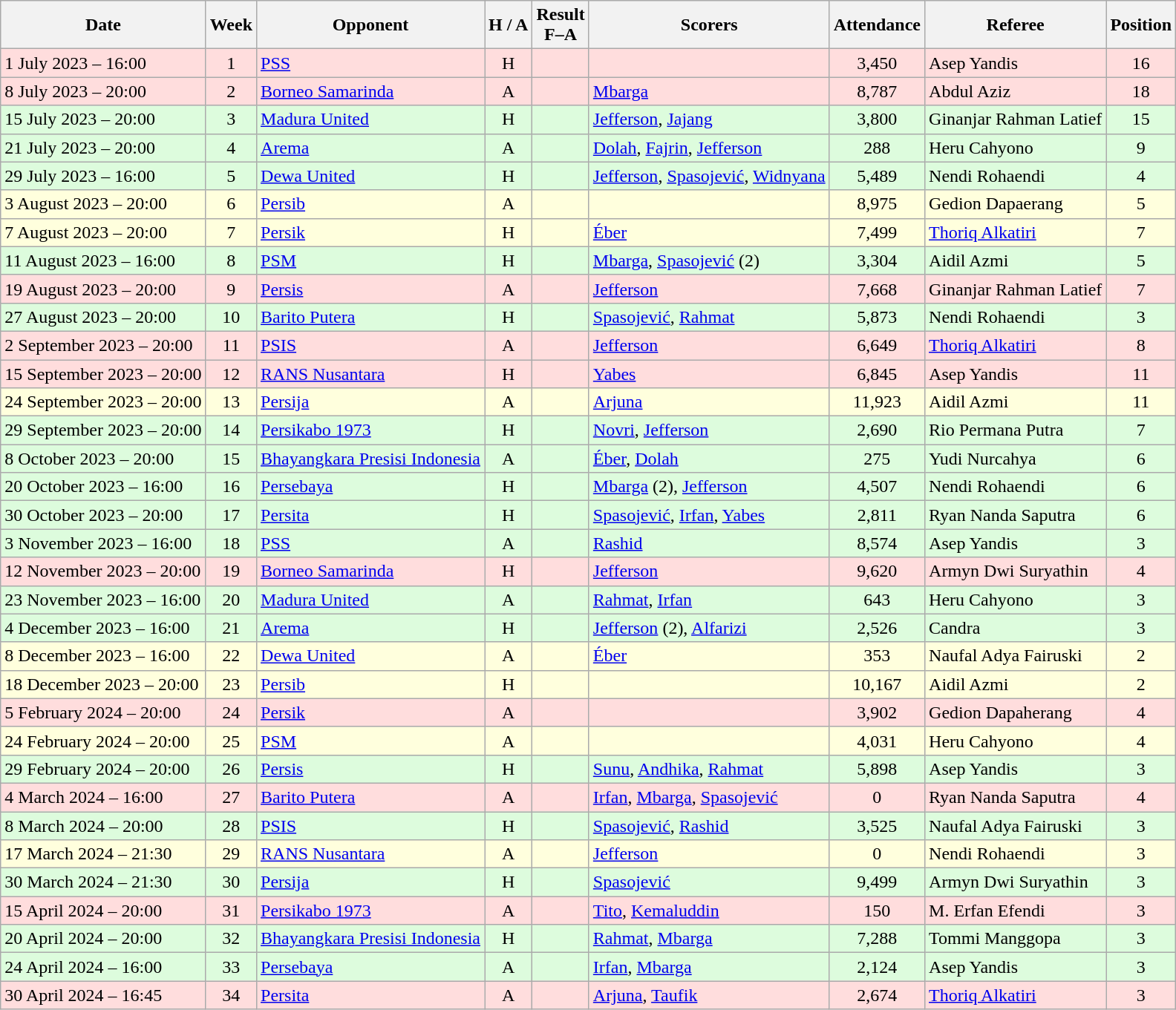<table class="wikitable">
<tr>
<th>Date</th>
<th>Week</th>
<th>Opponent</th>
<th>H / A</th>
<th>Result<br>F–A</th>
<th>Scorers</th>
<th>Attendance</th>
<th>Referee</th>
<th>Position</th>
</tr>
<tr bgcolor = "#FFDDDD">
<td>1 July 2023 – 16:00</td>
<td align="center">1</td>
<td><a href='#'>PSS</a></td>
<td align="center">H</td>
<td align="center"></td>
<td></td>
<td align="center">3,450</td>
<td>Asep Yandis</td>
<td align="center">16</td>
</tr>
<tr bgcolor = "#FFDDDD">
<td>8 July 2023 – 20:00</td>
<td align="center">2</td>
<td><a href='#'>Borneo Samarinda</a></td>
<td align="center">A</td>
<td align="center"></td>
<td><a href='#'>Mbarga</a></td>
<td align="center">8,787</td>
<td>Abdul Aziz</td>
<td align="center">18</td>
</tr>
<tr bgcolor = "#DDFCDD">
<td>15 July 2023 – 20:00</td>
<td align="center">3</td>
<td><a href='#'>Madura United</a></td>
<td align="center">H</td>
<td align="center"></td>
<td><a href='#'>Jefferson</a>, <a href='#'>Jajang</a></td>
<td align="center">3,800</td>
<td>Ginanjar Rahman Latief</td>
<td align="center">15</td>
</tr>
<tr bgcolor = "#DDFCDD">
<td>21 July 2023 – 20:00</td>
<td align="center">4</td>
<td><a href='#'>Arema</a></td>
<td align="center">A</td>
<td align="center"></td>
<td><a href='#'>Dolah</a>, <a href='#'>Fajrin</a>, <a href='#'>Jefferson</a></td>
<td align="center">288</td>
<td>Heru Cahyono</td>
<td align="center">9</td>
</tr>
<tr bgcolor = "#DDFCDD">
<td>29 July 2023 – 16:00</td>
<td align="center">5</td>
<td><a href='#'>Dewa United</a></td>
<td align="center">H</td>
<td align="center"></td>
<td><a href='#'>Jefferson</a>, <a href='#'>Spasojević</a>, <a href='#'>Widnyana</a></td>
<td align="center">5,489</td>
<td>Nendi Rohaendi</td>
<td align="center">4</td>
</tr>
<tr bgcolor = "#FFFFDD">
<td>3 August 2023 – 20:00</td>
<td align="center">6</td>
<td><a href='#'>Persib</a></td>
<td align="center">A</td>
<td align="center"></td>
<td></td>
<td align="center">8,975</td>
<td>Gedion Dapaerang</td>
<td align="center">5</td>
</tr>
<tr bgcolor = "#FFFFDD">
<td>7 August 2023 – 20:00</td>
<td align="center">7</td>
<td><a href='#'>Persik</a></td>
<td align="center">H</td>
<td align="center"></td>
<td><a href='#'>Éber</a></td>
<td align="center">7,499</td>
<td><a href='#'>Thoriq Alkatiri</a></td>
<td align="center">7</td>
</tr>
<tr bgcolor = "#DDFCDD">
<td>11 August 2023 – 16:00</td>
<td align="center">8</td>
<td><a href='#'>PSM</a></td>
<td align="center">H</td>
<td align="center"></td>
<td><a href='#'>Mbarga</a>, <a href='#'>Spasojević</a> (2)</td>
<td align="center">3,304</td>
<td>Aidil Azmi</td>
<td align="center">5</td>
</tr>
<tr bgcolor = "#FFDDDD">
<td>19 August 2023 – 20:00</td>
<td align="center">9</td>
<td><a href='#'>Persis</a></td>
<td align="center">A</td>
<td align="center"></td>
<td><a href='#'>Jefferson</a></td>
<td align="center">7,668</td>
<td>Ginanjar Rahman Latief</td>
<td align="center">7</td>
</tr>
<tr bgcolor = "#DDFCDD">
<td>27 August 2023 – 20:00</td>
<td align="center">10</td>
<td><a href='#'>Barito Putera</a></td>
<td align="center">H</td>
<td align="center"></td>
<td><a href='#'>Spasojević</a>, <a href='#'>Rahmat</a></td>
<td align="center">5,873</td>
<td>Nendi Rohaendi</td>
<td align="center">3</td>
</tr>
<tr bgcolor = "#FFDDDD">
<td>2 September 2023 – 20:00</td>
<td align="center">11</td>
<td><a href='#'>PSIS</a></td>
<td align="center">A</td>
<td align="center"></td>
<td><a href='#'>Jefferson</a></td>
<td align="center">6,649</td>
<td><a href='#'>Thoriq Alkatiri</a></td>
<td align="center">8</td>
</tr>
<tr bgcolor = "#FFDDDD">
<td>15 September 2023 – 20:00</td>
<td align="center">12</td>
<td><a href='#'>RANS Nusantara</a></td>
<td align="center">H</td>
<td align="center"></td>
<td><a href='#'>Yabes</a></td>
<td align="center">6,845</td>
<td>Asep Yandis</td>
<td align="center">11</td>
</tr>
<tr bgcolor = "#FFFFDD">
<td>24 September 2023 – 20:00</td>
<td align="center">13</td>
<td><a href='#'>Persija</a></td>
<td align="center">A</td>
<td align="center"></td>
<td><a href='#'>Arjuna</a></td>
<td align="center">11,923</td>
<td>Aidil Azmi</td>
<td align="center">11</td>
</tr>
<tr bgcolor = "#DDFCDD">
<td>29 September 2023 – 20:00</td>
<td align="center">14</td>
<td><a href='#'>Persikabo 1973</a></td>
<td align="center">H</td>
<td align="center"></td>
<td><a href='#'>Novri</a>, <a href='#'>Jefferson</a></td>
<td align="center">2,690</td>
<td>Rio Permana Putra</td>
<td align="center">7</td>
</tr>
<tr bgcolor = "#DDFCDD">
<td>8 October 2023 – 20:00</td>
<td align="center">15</td>
<td><a href='#'>Bhayangkara Presisi Indonesia</a></td>
<td align="center">A</td>
<td align="center"></td>
<td><a href='#'>Éber</a>, <a href='#'>Dolah</a></td>
<td align="center">275</td>
<td>Yudi Nurcahya</td>
<td align="center">6</td>
</tr>
<tr bgcolor = "#DDFCDD">
<td>20 October 2023 – 16:00</td>
<td align="center">16</td>
<td><a href='#'>Persebaya</a></td>
<td align="center">H</td>
<td align="center"></td>
<td><a href='#'>Mbarga</a> (2), <a href='#'>Jefferson</a></td>
<td align="center">4,507</td>
<td>Nendi Rohaendi</td>
<td align="center">6</td>
</tr>
<tr bgcolor = "#DDFCDD">
<td>30 October 2023 – 20:00</td>
<td align="center">17</td>
<td><a href='#'>Persita</a></td>
<td align="center">H</td>
<td align="center"></td>
<td><a href='#'>Spasojević</a>, <a href='#'>Irfan</a>, <a href='#'>Yabes</a></td>
<td align="center">2,811</td>
<td>Ryan Nanda Saputra</td>
<td align="center">6</td>
</tr>
<tr bgcolor = "#DDFCDD">
<td>3 November 2023 – 16:00</td>
<td align="center">18</td>
<td><a href='#'>PSS</a></td>
<td align="center">A</td>
<td align="center"></td>
<td><a href='#'>Rashid</a></td>
<td align="center">8,574</td>
<td>Asep Yandis</td>
<td align="center">3</td>
</tr>
<tr bgcolor = "#FFDDDD">
<td>12 November 2023 – 20:00</td>
<td align="center">19</td>
<td><a href='#'>Borneo Samarinda</a></td>
<td align="center">H</td>
<td align="center"></td>
<td><a href='#'>Jefferson</a></td>
<td align="center">9,620</td>
<td>Armyn Dwi Suryathin</td>
<td align="center">4</td>
</tr>
<tr bgcolor = "#DDFCDD">
<td>23 November 2023 – 16:00</td>
<td align="center">20</td>
<td><a href='#'>Madura United</a></td>
<td align="center">A</td>
<td align="center"></td>
<td><a href='#'>Rahmat</a>, <a href='#'>Irfan</a></td>
<td align="center">643</td>
<td>Heru Cahyono</td>
<td align="center">3</td>
</tr>
<tr bgcolor = "#DDFCDD">
<td>4 December 2023 – 16:00</td>
<td align="center">21</td>
<td><a href='#'>Arema</a></td>
<td align="center">H</td>
<td align="center"></td>
<td><a href='#'>Jefferson</a> (2), <a href='#'>Alfarizi</a> </td>
<td align="center">2,526</td>
<td>Candra</td>
<td align="center">3</td>
</tr>
<tr bgcolor = "#FFFFDD">
<td>8 December 2023 – 16:00</td>
<td align="center">22</td>
<td><a href='#'>Dewa United</a></td>
<td align="center">A</td>
<td align="center"></td>
<td><a href='#'>Éber</a></td>
<td align="center">353</td>
<td>Naufal Adya Fairuski</td>
<td align="center">2</td>
</tr>
<tr bgcolor = "#FFFFDD">
<td>18 December 2023 – 20:00</td>
<td align="center">23</td>
<td><a href='#'>Persib</a></td>
<td align="center">H</td>
<td align="center"></td>
<td></td>
<td align="center">10,167</td>
<td>Aidil Azmi</td>
<td align="center">2</td>
</tr>
<tr bgcolor = "#FFDDDD">
<td>5 February 2024 – 20:00</td>
<td align="center">24</td>
<td><a href='#'>Persik</a></td>
<td align="center">A</td>
<td align="center"></td>
<td></td>
<td align="center">3,902</td>
<td>Gedion Dapaherang</td>
<td align="center">4</td>
</tr>
<tr bgcolor = "#FFFFDD">
<td>24 February 2024 – 20:00</td>
<td align="center">25</td>
<td><a href='#'>PSM</a></td>
<td align="center">A</td>
<td align="center"></td>
<td></td>
<td align="center">4,031</td>
<td>Heru Cahyono</td>
<td align="center">4</td>
</tr>
<tr bgcolor = "#DDFCDD">
<td>29 February 2024 – 20:00</td>
<td align="center">26</td>
<td><a href='#'>Persis</a></td>
<td align="center">H</td>
<td align="center"></td>
<td><a href='#'>Sunu</a>, <a href='#'>Andhika</a>, <a href='#'>Rahmat</a></td>
<td align="center">5,898</td>
<td>Asep Yandis</td>
<td align="center">3</td>
</tr>
<tr bgcolor = "#FFDDDD">
<td>4 March 2024 – 16:00</td>
<td align="center">27</td>
<td><a href='#'>Barito Putera</a></td>
<td align="center">A</td>
<td align="center"></td>
<td><a href='#'>Irfan</a>, <a href='#'>Mbarga</a>, <a href='#'>Spasojević</a></td>
<td align="center">0</td>
<td>Ryan Nanda Saputra</td>
<td align="center">4</td>
</tr>
<tr bgcolor = "#DDFCDD">
<td>8 March 2024 – 20:00</td>
<td align="center">28</td>
<td><a href='#'>PSIS</a></td>
<td align="center">H</td>
<td align="center"></td>
<td><a href='#'>Spasojević</a>, <a href='#'>Rashid</a></td>
<td align="center">3,525</td>
<td>Naufal Adya Fairuski</td>
<td align="center">3</td>
</tr>
<tr bgcolor = "#FFFFDD">
<td>17 March 2024 – 21:30</td>
<td align="center">29</td>
<td><a href='#'>RANS Nusantara</a></td>
<td align="center">A</td>
<td align="center"></td>
<td><a href='#'>Jefferson</a></td>
<td align="center">0</td>
<td>Nendi Rohaendi</td>
<td align="center">3</td>
</tr>
<tr bgcolor = "#DDFCDD">
<td>30 March 2024 – 21:30</td>
<td align="center">30</td>
<td><a href='#'>Persija</a></td>
<td align="center">H</td>
<td align="center"></td>
<td><a href='#'>Spasojević</a></td>
<td align="center">9,499</td>
<td>Armyn Dwi Suryathin</td>
<td align="center">3</td>
</tr>
<tr bgcolor = "#FFDDDD">
<td>15 April 2024 – 20:00</td>
<td align="center">31</td>
<td><a href='#'>Persikabo 1973</a></td>
<td align="center">A</td>
<td align="center"></td>
<td><a href='#'>Tito</a>, <a href='#'>Kemaluddin</a> </td>
<td align="center">150</td>
<td>M. Erfan Efendi</td>
<td align="center">3</td>
</tr>
<tr bgcolor = "#DDFCDD">
<td>20 April 2024 – 20:00</td>
<td align="center">32</td>
<td><a href='#'>Bhayangkara Presisi Indonesia</a></td>
<td align="center">H</td>
<td align="center"></td>
<td><a href='#'>Rahmat</a>, <a href='#'>Mbarga</a></td>
<td align="center">7,288</td>
<td>Tommi Manggopa</td>
<td align="center">3</td>
</tr>
<tr bgcolor = "#DDFCDD">
<td>24 April 2024 – 16:00</td>
<td align="center">33</td>
<td><a href='#'>Persebaya</a></td>
<td align="center">A</td>
<td align="center"></td>
<td><a href='#'>Irfan</a>, <a href='#'>Mbarga</a></td>
<td align="center">2,124</td>
<td>Asep Yandis</td>
<td align="center">3</td>
</tr>
<tr bgcolor = "#FFDDDD">
<td>30 April 2024 – 16:45</td>
<td align="center">34</td>
<td><a href='#'>Persita</a></td>
<td align="center">A</td>
<td align="center"></td>
<td><a href='#'>Arjuna</a>, <a href='#'>Taufik</a></td>
<td align="center">2,674</td>
<td><a href='#'>Thoriq Alkatiri</a></td>
<td align="center">3</td>
</tr>
</table>
